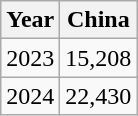<table class="wikitable">
<tr>
<th>Year</th>
<th>China</th>
</tr>
<tr>
<td>2023</td>
<td>15,208</td>
</tr>
<tr>
<td>2024</td>
<td>22,430</td>
</tr>
</table>
